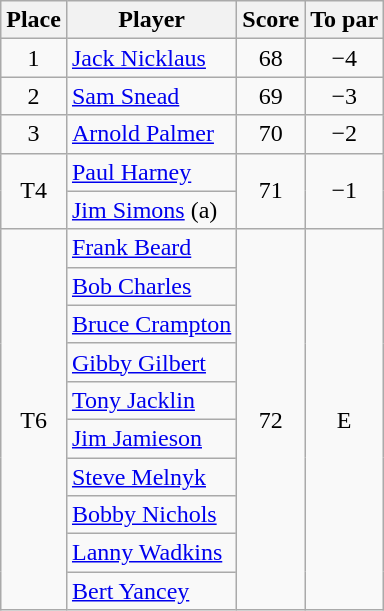<table class="wikitable">
<tr>
<th>Place</th>
<th>Player</th>
<th>Score</th>
<th>To par</th>
</tr>
<tr>
<td align="center">1</td>
<td> <a href='#'>Jack Nicklaus</a></td>
<td align="center">68</td>
<td align="center">−4</td>
</tr>
<tr>
<td align="center">2</td>
<td> <a href='#'>Sam Snead</a></td>
<td align="center">69</td>
<td align="center">−3</td>
</tr>
<tr>
<td align="center">3</td>
<td> <a href='#'>Arnold Palmer</a></td>
<td align="center">70</td>
<td align="center">−2</td>
</tr>
<tr>
<td rowspan=2 align="center">T4</td>
<td> <a href='#'>Paul Harney</a></td>
<td rowspan=2 align="center">71</td>
<td rowspan=2 align="center">−1</td>
</tr>
<tr>
<td> <a href='#'>Jim Simons</a> (a)</td>
</tr>
<tr>
<td rowspan=10 align="center">T6</td>
<td> <a href='#'>Frank Beard</a></td>
<td rowspan=10 align="center">72</td>
<td rowspan=10 align="center">E</td>
</tr>
<tr>
<td> <a href='#'>Bob Charles</a></td>
</tr>
<tr>
<td> <a href='#'>Bruce Crampton</a></td>
</tr>
<tr>
<td> <a href='#'>Gibby Gilbert</a></td>
</tr>
<tr>
<td> <a href='#'>Tony Jacklin</a></td>
</tr>
<tr>
<td> <a href='#'>Jim Jamieson</a></td>
</tr>
<tr>
<td> <a href='#'>Steve Melnyk</a></td>
</tr>
<tr>
<td> <a href='#'>Bobby Nichols</a></td>
</tr>
<tr>
<td> <a href='#'>Lanny Wadkins</a></td>
</tr>
<tr>
<td> <a href='#'>Bert Yancey</a></td>
</tr>
</table>
